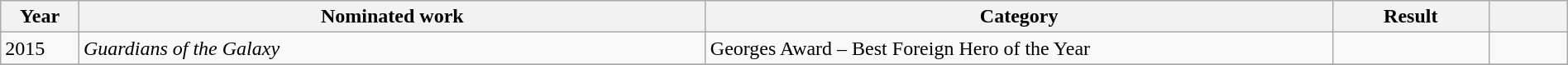<table class="wikitable" style="width:100%;">
<tr>
<th width=5%>Year</th>
<th style="width:40%;">Nominated work</th>
<th style="width:40%;">Category</th>
<th style="width:10%;">Result</th>
<th width=5%></th>
</tr>
<tr>
<td>2015</td>
<td><em>Guardians of the Galaxy</em></td>
<td>Georges Award – Best Foreign Hero of the Year</td>
<td></td>
<td style="text-align:center;"></td>
</tr>
<tr>
</tr>
</table>
